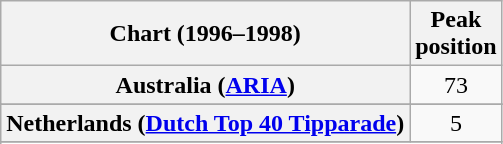<table class="wikitable sortable plainrowheaders" style="text-align:center">
<tr>
<th>Chart (1996–1998)</th>
<th>Peak<br>position</th>
</tr>
<tr>
<th scope="row">Australia (<a href='#'>ARIA</a>)</th>
<td>73</td>
</tr>
<tr>
</tr>
<tr>
</tr>
<tr>
<th scope="row">Netherlands (<a href='#'>Dutch Top 40 Tipparade</a>)</th>
<td>5</td>
</tr>
<tr>
</tr>
<tr>
</tr>
<tr>
</tr>
<tr>
</tr>
<tr>
</tr>
<tr>
</tr>
<tr>
</tr>
<tr>
</tr>
</table>
